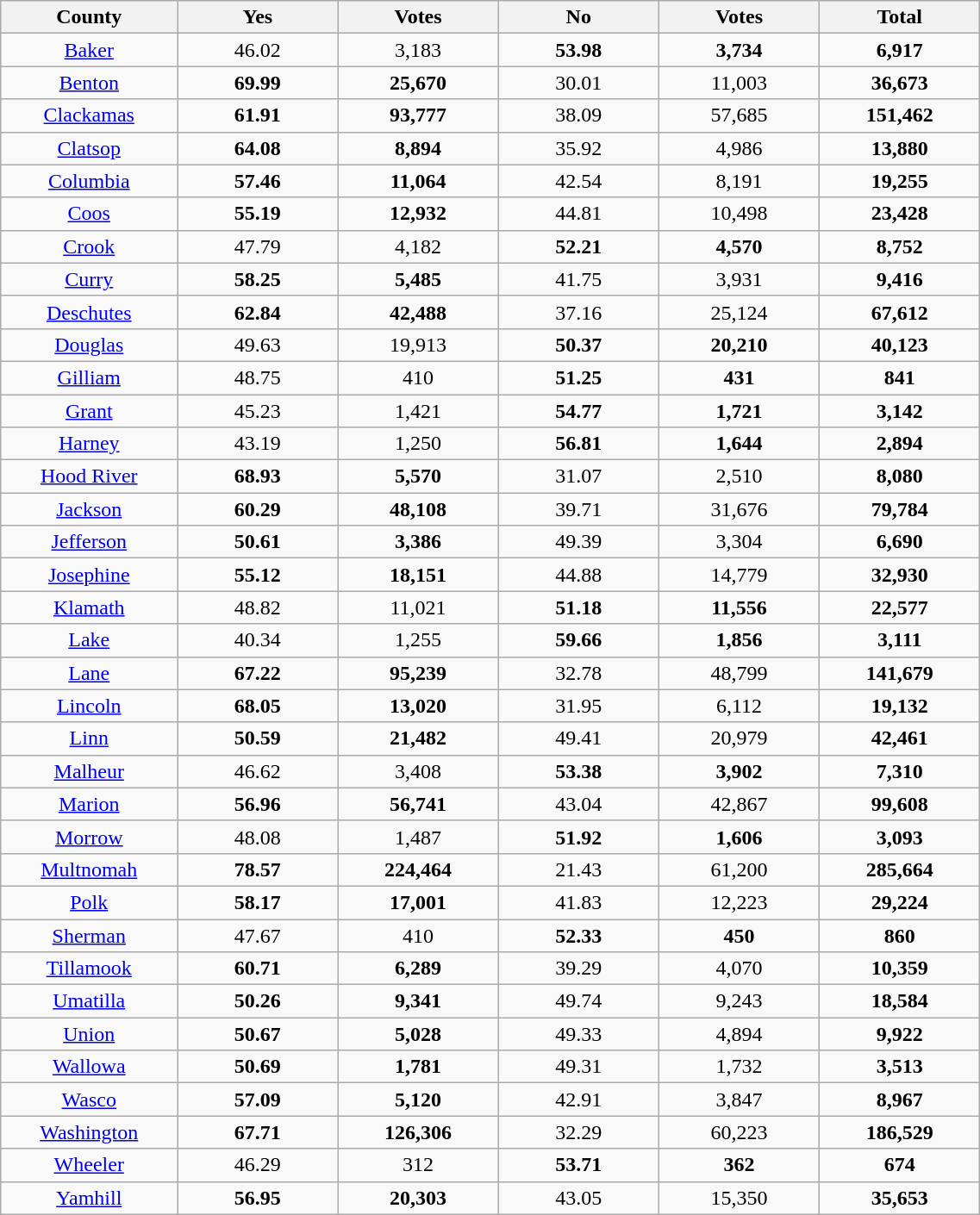<table width="60%" class="wikitable sortable">
<tr>
<th width="11%">County</th>
<th width="10%">Yes</th>
<th width="10%">Votes</th>
<th width="10%">No</th>
<th width="10%">Votes</th>
<th width="10%">Total</th>
</tr>
<tr>
<td align="center"><a href='#'>Baker</a></td>
<td align="center">46.02</td>
<td align="center">3,183</td>
<td align="center"><strong>53.98</strong></td>
<td align="center"><strong>3,734</strong></td>
<td align="center"><strong>6,917</strong></td>
</tr>
<tr>
<td align="center"><a href='#'>Benton</a></td>
<td align="center"><strong>69.99</strong></td>
<td align="center"><strong>25,670</strong></td>
<td align="center">30.01</td>
<td align="center">11,003</td>
<td align="center"><strong>36,673</strong></td>
</tr>
<tr>
<td align="center"><a href='#'>Clackamas</a></td>
<td align="center"><strong>61.91</strong></td>
<td align="center"><strong>93,777</strong></td>
<td align="center">38.09</td>
<td align="center">57,685</td>
<td align="center"><strong>151,462</strong></td>
</tr>
<tr>
<td align="center"><a href='#'>Clatsop</a></td>
<td align="center"><strong>64.08</strong></td>
<td align="center"><strong>8,894</strong></td>
<td align="center">35.92</td>
<td align="center">4,986</td>
<td align="center"><strong>13,880</strong></td>
</tr>
<tr>
<td align="center"><a href='#'>Columbia</a></td>
<td align="center"><strong>57.46</strong></td>
<td align="center"><strong>11,064</strong></td>
<td align="center">42.54</td>
<td align="center">8,191</td>
<td align="center"><strong>19,255</strong></td>
</tr>
<tr>
<td align="center"><a href='#'>Coos</a></td>
<td align="center"><strong>55.19</strong></td>
<td align="center"><strong>12,932</strong></td>
<td align="center">44.81</td>
<td align="center">10,498</td>
<td align="center"><strong>23,428</strong></td>
</tr>
<tr>
<td align="center"><a href='#'>Crook</a></td>
<td align="center">47.79</td>
<td align="center">4,182</td>
<td align="center"><strong>52.21</strong></td>
<td align="center"><strong>4,570</strong></td>
<td align="center"><strong>8,752</strong></td>
</tr>
<tr>
<td align="center"><a href='#'>Curry</a></td>
<td align="center"><strong>58.25</strong></td>
<td align="center"><strong>5,485</strong></td>
<td align="center">41.75</td>
<td align="center">3,931</td>
<td align="center"><strong>9,416</strong></td>
</tr>
<tr>
<td align="center"><a href='#'>Deschutes</a></td>
<td align="center"><strong>62.84</strong></td>
<td align="center"><strong>42,488</strong></td>
<td align="center">37.16</td>
<td align="center">25,124</td>
<td align="center"><strong>67,612</strong></td>
</tr>
<tr>
<td align="center"><a href='#'>Douglas</a></td>
<td align="center">49.63</td>
<td align="center">19,913</td>
<td align="center"><strong>50.37</strong></td>
<td align="center"><strong>20,210</strong></td>
<td align="center"><strong>40,123</strong></td>
</tr>
<tr>
<td align="center"><a href='#'>Gilliam</a></td>
<td align="center">48.75</td>
<td align="center">410</td>
<td align="center"><strong>51.25</strong></td>
<td align="center"><strong>431</strong></td>
<td align="center"><strong>841</strong></td>
</tr>
<tr>
<td align="center"><a href='#'>Grant</a></td>
<td align="center">45.23</td>
<td align="center">1,421</td>
<td align="center"><strong>54.77</strong></td>
<td align="center"><strong>1,721</strong></td>
<td align="center"><strong>3,142</strong></td>
</tr>
<tr>
<td align="center"><a href='#'>Harney</a></td>
<td align="center">43.19</td>
<td align="center">1,250</td>
<td align="center"><strong>56.81</strong></td>
<td align="center"><strong>1,644</strong></td>
<td align="center"><strong>2,894</strong></td>
</tr>
<tr>
<td align="center"><a href='#'>Hood River</a></td>
<td align="center"><strong>68.93</strong></td>
<td align="center"><strong>5,570</strong></td>
<td align="center">31.07</td>
<td align="center">2,510</td>
<td align="center"><strong>8,080</strong></td>
</tr>
<tr>
<td align="center"><a href='#'>Jackson</a></td>
<td align="center"><strong>60.29</strong></td>
<td align="center"><strong>48,108</strong></td>
<td align="center">39.71</td>
<td align="center">31,676</td>
<td align="center"><strong>79,784</strong></td>
</tr>
<tr>
<td align="center"><a href='#'>Jefferson</a></td>
<td align="center"><strong>50.61</strong></td>
<td align="center"><strong>3,386</strong></td>
<td align="center">49.39</td>
<td align="center">3,304</td>
<td align="center"><strong>6,690</strong></td>
</tr>
<tr>
<td align="center"><a href='#'>Josephine</a></td>
<td align="center"><strong>55.12</strong></td>
<td align="center"><strong>18,151</strong></td>
<td align="center">44.88</td>
<td align="center">14,779</td>
<td align="center"><strong>32,930</strong></td>
</tr>
<tr>
<td align="center"><a href='#'>Klamath</a></td>
<td align="center">48.82</td>
<td align="center">11,021</td>
<td align="center"><strong>51.18</strong></td>
<td align="center"><strong>11,556</strong></td>
<td align="center"><strong>22,577</strong></td>
</tr>
<tr>
<td align="center"><a href='#'>Lake</a></td>
<td align="center">40.34</td>
<td align="center">1,255</td>
<td align="center"><strong>59.66</strong></td>
<td align="center"><strong>1,856</strong></td>
<td align="center"><strong>3,111</strong></td>
</tr>
<tr>
<td align="center"><a href='#'>Lane</a></td>
<td align="center"><strong>67.22</strong></td>
<td align="center"><strong>95,239</strong></td>
<td align="center">32.78</td>
<td align="center">48,799</td>
<td align="center"><strong>141,679</strong></td>
</tr>
<tr>
<td align="center"><a href='#'>Lincoln</a></td>
<td align="center"><strong>68.05</strong></td>
<td align="center"><strong>13,020</strong></td>
<td align="center">31.95</td>
<td align="center">6,112</td>
<td align="center"><strong>19,132</strong></td>
</tr>
<tr>
<td align="center"><a href='#'>Linn</a></td>
<td align="center"><strong>50.59</strong></td>
<td align="center"><strong>21,482</strong></td>
<td align="center">49.41</td>
<td align="center">20,979</td>
<td align="center"><strong>42,461</strong></td>
</tr>
<tr>
<td align="center"><a href='#'>Malheur</a></td>
<td align="center">46.62</td>
<td align="center">3,408</td>
<td align="center"><strong>53.38</strong></td>
<td align="center"><strong>3,902</strong></td>
<td align="center"><strong>7,310</strong></td>
</tr>
<tr>
<td align="center"><a href='#'>Marion</a></td>
<td align="center"><strong>56.96</strong></td>
<td align="center"><strong>56,741</strong></td>
<td align="center">43.04</td>
<td align="center">42,867</td>
<td align="center"><strong>99,608</strong></td>
</tr>
<tr>
<td align="center"><a href='#'>Morrow</a></td>
<td align="center">48.08</td>
<td align="center">1,487</td>
<td align="center"><strong>51.92</strong></td>
<td align="center"><strong>1,606</strong></td>
<td align="center"><strong>3,093</strong></td>
</tr>
<tr>
<td align="center"><a href='#'>Multnomah</a></td>
<td align="center"><strong>78.57</strong></td>
<td align="center"><strong>224,464</strong></td>
<td align="center">21.43</td>
<td align="center">61,200</td>
<td align="center"><strong>285,664</strong></td>
</tr>
<tr>
<td align="center"><a href='#'>Polk</a></td>
<td align="center"><strong>58.17</strong></td>
<td align="center"><strong>17,001</strong></td>
<td align="center">41.83</td>
<td align="center">12,223</td>
<td align="center"><strong>29,224</strong></td>
</tr>
<tr>
<td align="center"><a href='#'>Sherman</a></td>
<td align="center">47.67</td>
<td align="center">410</td>
<td align="center"><strong>52.33</strong></td>
<td align="center"><strong>450</strong></td>
<td align="center"><strong>860</strong></td>
</tr>
<tr>
<td align="center"><a href='#'>Tillamook</a></td>
<td align="center"><strong>60.71</strong></td>
<td align="center"><strong>6,289</strong></td>
<td align="center">39.29</td>
<td align="center">4,070</td>
<td align="center"><strong>10,359</strong></td>
</tr>
<tr>
<td align="center"><a href='#'>Umatilla</a></td>
<td align="center"><strong>50.26</strong></td>
<td align="center"><strong>9,341</strong></td>
<td align="center">49.74</td>
<td align="center">9,243</td>
<td align="center"><strong>18,584</strong></td>
</tr>
<tr>
<td align="center"><a href='#'>Union</a></td>
<td align="center"><strong>50.67</strong></td>
<td align="center"><strong>5,028</strong></td>
<td align="center">49.33</td>
<td align="center">4,894</td>
<td align="center"><strong>9,922</strong></td>
</tr>
<tr>
<td align="center"><a href='#'>Wallowa</a></td>
<td align="center"><strong>50.69</strong></td>
<td align="center"><strong>1,781</strong></td>
<td align="center">49.31</td>
<td align="center">1,732</td>
<td align="center"><strong>3,513</strong></td>
</tr>
<tr>
<td align="center"><a href='#'>Wasco</a></td>
<td align="center"><strong>57.09</strong></td>
<td align="center"><strong>5,120</strong></td>
<td align="center">42.91</td>
<td align="center">3,847</td>
<td align="center"><strong>8,967</strong></td>
</tr>
<tr>
<td align="center"><a href='#'>Washington</a></td>
<td align="center"><strong>67.71</strong></td>
<td align="center"><strong>126,306</strong></td>
<td align="center">32.29</td>
<td align="center">60,223</td>
<td align="center"><strong>186,529</strong></td>
</tr>
<tr>
<td align="center"><a href='#'>Wheeler</a></td>
<td align="center">46.29</td>
<td align="center">312</td>
<td align="center"><strong>53.71</strong></td>
<td align="center"><strong>362</strong></td>
<td align="center"><strong>674</strong></td>
</tr>
<tr>
<td align="center"><a href='#'>Yamhill</a></td>
<td align="center"><strong>56.95</strong></td>
<td align="center"><strong>20,303</strong></td>
<td align="center">43.05</td>
<td align="center">15,350</td>
<td align="center"><strong>35,653</strong></td>
</tr>
</table>
